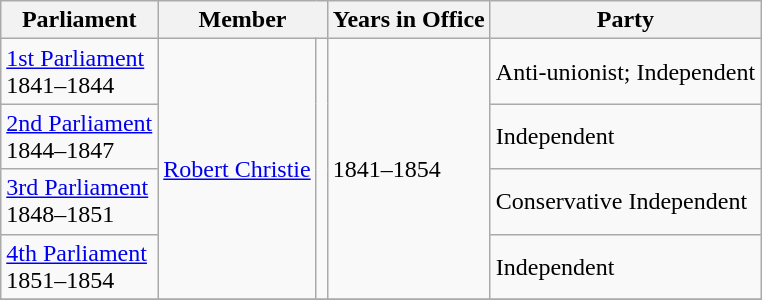<table class="wikitable">
<tr>
<th>Parliament</th>
<th colspan="2">Member</th>
<th>Years in Office</th>
<th>Party</th>
</tr>
<tr>
<td><a href='#'>1st Parliament</a><br>1841–1844</td>
<td rowspan="4"><a href='#'>Robert Christie</a></td>
<td rowspan="4"></td>
<td rowspan="4">1841–1854</td>
<td>Anti-unionist; Independent</td>
</tr>
<tr>
<td><a href='#'>2nd Parliament</a><br>1844–1847</td>
<td>Independent</td>
</tr>
<tr>
<td><a href='#'>3rd Parliament</a><br>1848–1851</td>
<td>Conservative Independent</td>
</tr>
<tr>
<td><a href='#'>4th Parliament</a><br>1851–1854</td>
<td>Independent</td>
</tr>
<tr>
</tr>
</table>
